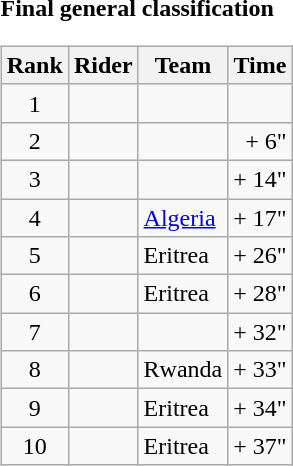<table>
<tr>
<td><strong>Final general classification</strong><br><table class="wikitable">
<tr>
<th scope="col">Rank</th>
<th scope="col">Rider</th>
<th scope="col">Team</th>
<th scope="col">Time</th>
</tr>
<tr>
<td style="text-align:center;">1</td>
<td>  </td>
<td></td>
<td style="text-align:right;"></td>
</tr>
<tr>
<td style="text-align:center;">2</td>
<td></td>
<td></td>
<td style="text-align:right;">+ 6"</td>
</tr>
<tr>
<td style="text-align:center;">3</td>
<td></td>
<td></td>
<td style="text-align:right;">+ 14"</td>
</tr>
<tr>
<td style="text-align:center;">4</td>
<td></td>
<td><a href='#'>Algeria</a></td>
<td style="text-align:right;">+ 17"</td>
</tr>
<tr>
<td style="text-align:center;">5</td>
<td> </td>
<td>Eritrea</td>
<td style="text-align:right;">+ 26"</td>
</tr>
<tr>
<td style="text-align:center;">6</td>
<td></td>
<td>Eritrea</td>
<td style="text-align:right;">+ 28"</td>
</tr>
<tr>
<td style="text-align:center;">7</td>
<td></td>
<td></td>
<td style="text-align:right;">+ 32"</td>
</tr>
<tr>
<td style="text-align:center;">8</td>
<td> </td>
<td>Rwanda</td>
<td style="text-align:right;">+ 33"</td>
</tr>
<tr>
<td style="text-align:center;">9</td>
<td></td>
<td>Eritrea</td>
<td style="text-align:right;">+ 34"</td>
</tr>
<tr>
<td style="text-align:center;">10</td>
<td></td>
<td>Eritrea</td>
<td style="text-align:right;">+ 37"</td>
</tr>
</table>
</td>
</tr>
</table>
